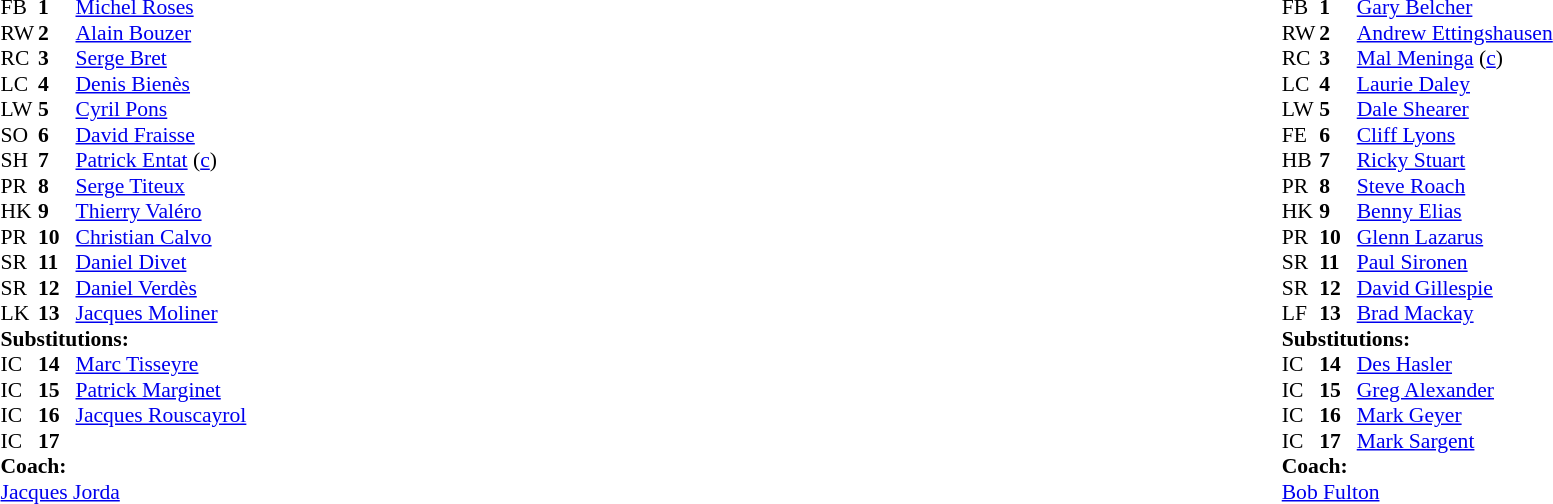<table width="100%">
<tr>
<td valign="top" width="50%"><br><table style="font-size: 90%" cellspacing="0" cellpadding="0">
<tr>
<th width="25"></th>
<th width="25"></th>
</tr>
<tr>
<td>FB</td>
<td><strong>1</strong></td>
<td><a href='#'>Michel Roses</a></td>
</tr>
<tr>
<td>RW</td>
<td><strong>2</strong></td>
<td><a href='#'>Alain Bouzer</a></td>
</tr>
<tr>
<td>RC</td>
<td><strong>3</strong></td>
<td><a href='#'>Serge Bret</a></td>
</tr>
<tr>
<td>LC</td>
<td><strong>4</strong></td>
<td><a href='#'>Denis Bienès</a></td>
</tr>
<tr>
<td>LW</td>
<td><strong>5</strong></td>
<td><a href='#'>Cyril Pons</a></td>
</tr>
<tr>
<td>SO</td>
<td><strong>6</strong></td>
<td><a href='#'>David Fraisse</a></td>
</tr>
<tr>
<td>SH</td>
<td><strong>7</strong></td>
<td><a href='#'>Patrick Entat</a> (<a href='#'>c</a>)</td>
</tr>
<tr>
<td>PR</td>
<td><strong>8</strong></td>
<td><a href='#'>Serge Titeux</a></td>
</tr>
<tr>
<td>HK</td>
<td><strong>9</strong></td>
<td><a href='#'>Thierry Valéro</a></td>
</tr>
<tr>
<td>PR</td>
<td><strong>10</strong></td>
<td><a href='#'>Christian Calvo</a></td>
</tr>
<tr>
<td>SR</td>
<td><strong>11</strong></td>
<td><a href='#'>Daniel Divet</a></td>
</tr>
<tr>
<td>SR</td>
<td><strong>12</strong></td>
<td><a href='#'>Daniel Verdès</a></td>
</tr>
<tr>
<td>LK</td>
<td><strong>13</strong></td>
<td><a href='#'>Jacques Moliner</a></td>
</tr>
<tr>
<td colspan=3><strong>Substitutions:</strong></td>
</tr>
<tr>
<td>IC</td>
<td><strong>14</strong></td>
<td><a href='#'>Marc Tisseyre</a></td>
</tr>
<tr>
<td>IC</td>
<td><strong>15</strong></td>
<td><a href='#'>Patrick Marginet</a></td>
</tr>
<tr>
<td>IC</td>
<td><strong>16</strong></td>
<td><a href='#'>Jacques Rouscayrol</a></td>
</tr>
<tr>
<td>IC</td>
<td><strong>17</strong></td>
<td></td>
</tr>
<tr>
<td colspan=3><strong>Coach:</strong></td>
</tr>
<tr>
<td colspan="4"> <a href='#'>Jacques Jorda</a></td>
</tr>
</table>
</td>
<td valign="top" width="50%"><br><table style="font-size: 90%" cellspacing="0" cellpadding="0" align="center">
<tr>
<th width="25"></th>
<th width="25"></th>
</tr>
<tr>
<td>FB</td>
<td><strong>1</strong></td>
<td><a href='#'>Gary Belcher</a></td>
</tr>
<tr>
<td>RW</td>
<td><strong>2</strong></td>
<td><a href='#'>Andrew Ettingshausen</a></td>
</tr>
<tr>
<td>RC</td>
<td><strong>3</strong></td>
<td><a href='#'>Mal Meninga</a> (<a href='#'>c</a>)</td>
</tr>
<tr>
<td>LC</td>
<td><strong>4</strong></td>
<td><a href='#'>Laurie Daley</a></td>
</tr>
<tr>
<td>LW</td>
<td><strong>5</strong></td>
<td><a href='#'>Dale Shearer</a></td>
</tr>
<tr>
<td>FE</td>
<td><strong>6</strong></td>
<td><a href='#'>Cliff Lyons</a></td>
</tr>
<tr>
<td>HB</td>
<td><strong>7</strong></td>
<td><a href='#'>Ricky Stuart</a></td>
</tr>
<tr>
<td>PR</td>
<td><strong>8</strong></td>
<td><a href='#'>Steve Roach</a></td>
</tr>
<tr>
<td>HK</td>
<td><strong>9</strong></td>
<td><a href='#'>Benny Elias</a></td>
</tr>
<tr>
<td>PR</td>
<td><strong>10</strong></td>
<td><a href='#'>Glenn Lazarus</a></td>
</tr>
<tr>
<td>SR</td>
<td><strong>11</strong></td>
<td><a href='#'>Paul Sironen</a></td>
</tr>
<tr>
<td>SR</td>
<td><strong>12</strong></td>
<td><a href='#'>David Gillespie</a></td>
</tr>
<tr>
<td>LF</td>
<td><strong>13</strong></td>
<td><a href='#'>Brad Mackay</a></td>
</tr>
<tr>
<td colspan=3><strong>Substitutions:</strong></td>
</tr>
<tr>
<td>IC</td>
<td><strong>14</strong></td>
<td><a href='#'>Des Hasler</a></td>
</tr>
<tr>
<td>IC</td>
<td><strong>15</strong></td>
<td><a href='#'>Greg Alexander</a></td>
</tr>
<tr>
<td>IC</td>
<td><strong>16</strong></td>
<td><a href='#'>Mark Geyer</a></td>
</tr>
<tr>
<td>IC</td>
<td><strong>17</strong></td>
<td><a href='#'>Mark Sargent</a></td>
</tr>
<tr>
<td colspan=3><strong>Coach:</strong></td>
</tr>
<tr>
<td colspan="4"> <a href='#'>Bob Fulton</a></td>
</tr>
</table>
</td>
</tr>
</table>
